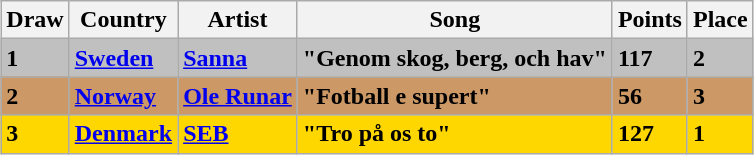<table class="sortable wikitable" style="margin: 1em auto 1em auto">
<tr>
<th>Draw</th>
<th>Country</th>
<th>Artist</th>
<th>Song</th>
<th>Points</th>
<th>Place</th>
</tr>
<tr style="font-weight:bold; background:silver;">
<th scope="row" style="text-align:left; font-weight:bold; background:silver;">1</th>
<td> <a href='#'>Sweden</a></td>
<td><a href='#'>Sanna</a></td>
<td>"Genom skog, berg, och hav"</td>
<td>117</td>
<td>2</td>
</tr>
<tr style="font-weight:bold; background:#cc9966;">
<th scope="row" style="text-align:left; font-weight:bold; background:#cc9966;">2</th>
<td> <a href='#'>Norway</a></td>
<td><a href='#'>Ole Runar</a></td>
<td>"Fotball e supert"</td>
<td>56</td>
<td>3</td>
</tr>
<tr style="font-weight:bold; background:gold;">
<th scope="row" style="text-align:left; font-weight:bold; background:gold;">3</th>
<td> <a href='#'>Denmark</a></td>
<td><a href='#'>SEB</a></td>
<td>"Tro på os to"</td>
<td>127</td>
<td>1</td>
</tr>
</table>
